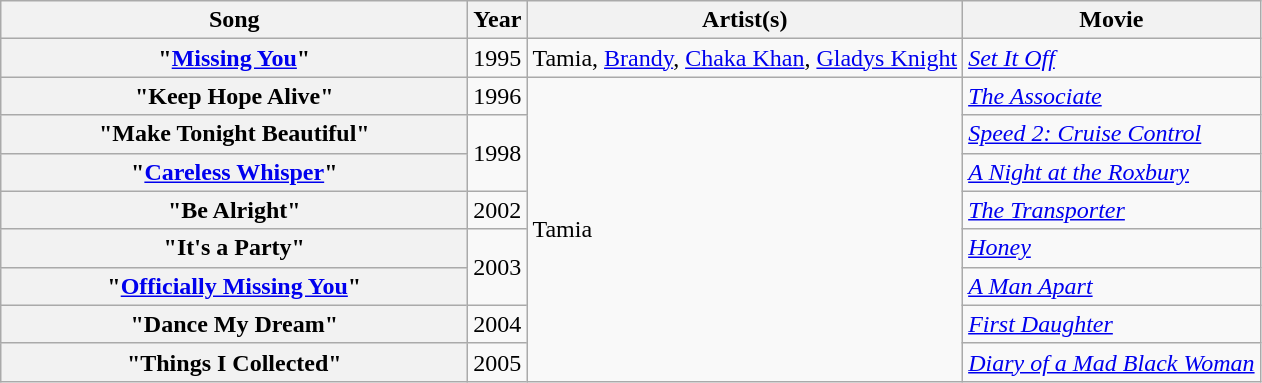<table class="wikitable plainrowheaders" border="1">
<tr>
<th scope="col" style="width:19em;">Song</th>
<th scope="col">Year</th>
<th scope="col">Artist(s)</th>
<th scope="col">Movie</th>
</tr>
<tr>
<th scope="row">"<a href='#'>Missing You</a>"</th>
<td>1995</td>
<td>Tamia, <a href='#'>Brandy</a>, <a href='#'>Chaka Khan</a>, <a href='#'>Gladys Knight</a></td>
<td><em><a href='#'>Set It Off</a></em></td>
</tr>
<tr>
<th scope="row">"Keep Hope Alive"</th>
<td>1996</td>
<td rowspan="8">Tamia</td>
<td><em><a href='#'>The Associate</a></em></td>
</tr>
<tr>
<th scope="row">"Make Tonight Beautiful"</th>
<td rowspan="2">1998</td>
<td><em><a href='#'>Speed 2: Cruise Control</a></em></td>
</tr>
<tr>
<th scope="row">"<a href='#'>Careless Whisper</a>"</th>
<td><em><a href='#'>A Night at the Roxbury</a></em></td>
</tr>
<tr>
<th scope="row">"Be Alright"</th>
<td>2002</td>
<td><em><a href='#'>The Transporter</a></em></td>
</tr>
<tr>
<th scope="row">"It's a Party"</th>
<td rowspan="2">2003</td>
<td><em><a href='#'>Honey</a></em></td>
</tr>
<tr>
<th scope="row">"<a href='#'>Officially Missing You</a>"</th>
<td><em><a href='#'>A Man Apart</a></em></td>
</tr>
<tr>
<th scope="row">"Dance My Dream"</th>
<td>2004</td>
<td><em><a href='#'>First Daughter</a></em></td>
</tr>
<tr>
<th scope="row">"Things I Collected"</th>
<td>2005</td>
<td><em><a href='#'>Diary of a Mad Black Woman</a></em></td>
</tr>
</table>
